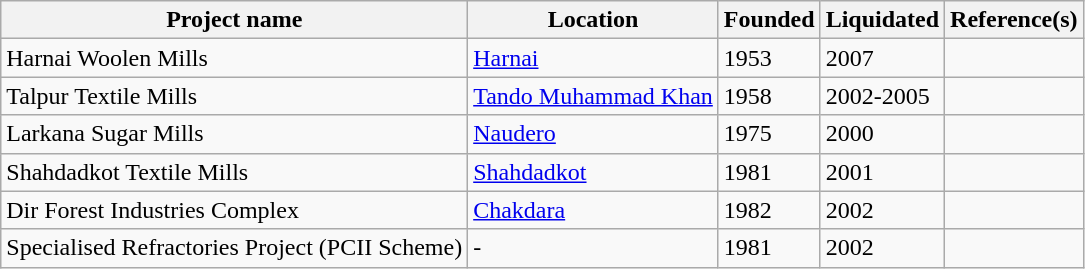<table class="wikitable sortable">
<tr>
<th>Project name</th>
<th>Location</th>
<th>Founded</th>
<th>Liquidated</th>
<th>Reference(s)</th>
</tr>
<tr>
<td>Harnai Woolen Mills</td>
<td><a href='#'>Harnai</a></td>
<td>1953</td>
<td>2007</td>
<td></td>
</tr>
<tr>
<td>Talpur Textile Mills</td>
<td><a href='#'>Tando Muhammad Khan</a></td>
<td>1958</td>
<td>2002-2005</td>
<td></td>
</tr>
<tr>
<td>Larkana Sugar Mills</td>
<td><a href='#'>Naudero</a></td>
<td>1975</td>
<td>2000</td>
<td></td>
</tr>
<tr>
<td>Shahdadkot Textile Mills</td>
<td><a href='#'>Shahdadkot</a></td>
<td>1981</td>
<td>2001</td>
<td></td>
</tr>
<tr>
<td>Dir Forest Industries Complex</td>
<td><a href='#'>Chakdara</a></td>
<td>1982</td>
<td>2002</td>
<td></td>
</tr>
<tr>
<td>Specialised Refractories Project (PCII Scheme)</td>
<td>-</td>
<td>1981</td>
<td>2002</td>
<td></td>
</tr>
</table>
